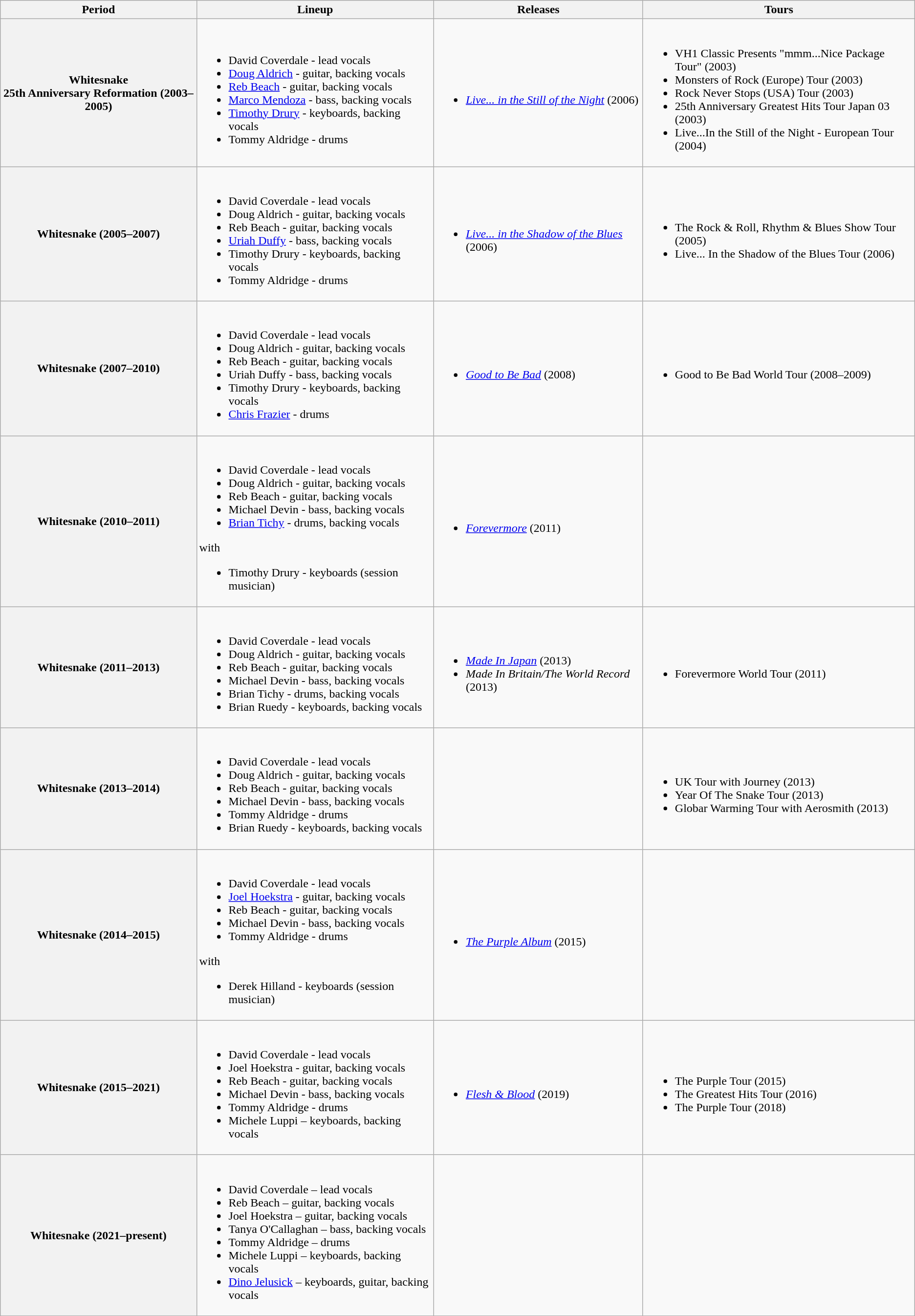<table class="wikitable">
<tr>
<th>Period</th>
<th>Lineup</th>
<th>Releases</th>
<th>Tours</th>
</tr>
<tr>
<th bgcolor="#E7EBEE">Whitesnake<br>25th Anniversary Reformation (2003–2005)</th>
<td><br><ul><li>David Coverdale - lead vocals</li><li><a href='#'>Doug Aldrich</a> - guitar, backing vocals</li><li><a href='#'>Reb Beach</a> - guitar, backing vocals</li><li><a href='#'>Marco Mendoza</a> - bass, backing vocals</li><li><a href='#'>Timothy Drury</a> - keyboards, backing vocals</li><li>Tommy Aldridge - drums</li></ul></td>
<td><br><ul><li><em><a href='#'>Live... in the Still of the Night</a></em> (2006)</li></ul></td>
<td><br><ul><li>VH1 Classic Presents "mmm...Nice Package Tour" (2003)</li><li>Monsters of Rock (Europe) Tour (2003)</li><li>Rock Never Stops (USA) Tour (2003)</li><li>25th Anniversary Greatest Hits Tour Japan 03 (2003)</li><li>Live...In the Still of the Night - European Tour (2004)</li></ul></td>
</tr>
<tr>
<th bgcolor="#E7EBEE">Whitesnake (2005–2007)</th>
<td><br><ul><li>David Coverdale - lead vocals</li><li>Doug Aldrich - guitar, backing vocals</li><li>Reb Beach - guitar, backing vocals</li><li><a href='#'>Uriah Duffy</a> - bass, backing vocals</li><li>Timothy Drury - keyboards, backing vocals</li><li>Tommy Aldridge - drums</li></ul></td>
<td><br><ul><li><em><a href='#'>Live... in the Shadow of the Blues</a></em> (2006)</li></ul></td>
<td><br><ul><li>The Rock & Roll, Rhythm & Blues Show Tour (2005)</li><li>Live... In the Shadow of the Blues Tour (2006)</li></ul></td>
</tr>
<tr>
<th bgcolor="#E7EBEE">Whitesnake (2007–2010)</th>
<td><br><ul><li>David Coverdale - lead vocals</li><li>Doug Aldrich - guitar, backing vocals</li><li>Reb Beach - guitar, backing vocals</li><li>Uriah Duffy - bass, backing vocals</li><li>Timothy Drury - keyboards, backing vocals</li><li><a href='#'>Chris Frazier</a> - drums</li></ul></td>
<td><br><ul><li><em><a href='#'>Good to Be Bad</a></em> (2008)</li></ul></td>
<td><br><ul><li>Good to Be Bad World Tour (2008–2009)</li></ul></td>
</tr>
<tr>
<th bgcolor="#E7EBEE">Whitesnake (2010–2011)</th>
<td><br><ul><li>David Coverdale - lead vocals</li><li>Doug Aldrich - guitar, backing vocals</li><li>Reb Beach - guitar, backing vocals</li><li>Michael Devin - bass, backing vocals</li><li><a href='#'>Brian Tichy</a> - drums, backing vocals</li></ul>with<ul><li>Timothy Drury - keyboards (session musician)</li></ul></td>
<td><br><ul><li><em><a href='#'>Forevermore</a></em> (2011)</li></ul></td>
<td></td>
</tr>
<tr>
<th bgcolor="#E7EBEE">Whitesnake (2011–2013)</th>
<td><br><ul><li>David Coverdale - lead vocals</li><li>Doug Aldrich - guitar, backing vocals</li><li>Reb Beach - guitar, backing vocals</li><li>Michael Devin - bass, backing vocals</li><li>Brian Tichy - drums, backing vocals</li><li>Brian Ruedy - keyboards, backing vocals</li></ul></td>
<td><br><ul><li><em><a href='#'>Made In Japan</a></em> (2013)</li><li><em>Made In Britain/The World Record</em> (2013)</li></ul></td>
<td><br><ul><li>Forevermore World Tour (2011)</li></ul></td>
</tr>
<tr>
<th bgcolor="#E7EBEE">Whitesnake (2013–2014)</th>
<td><br><ul><li>David Coverdale - lead vocals</li><li>Doug Aldrich - guitar, backing vocals</li><li>Reb Beach - guitar, backing vocals</li><li>Michael Devin - bass, backing vocals</li><li>Tommy Aldridge - drums</li><li>Brian Ruedy - keyboards, backing vocals</li></ul></td>
<td></td>
<td><br><ul><li>UK Tour with Journey (2013)</li><li>Year Of The Snake Tour (2013)</li><li>Globar Warming Tour with Aerosmith (2013)</li></ul></td>
</tr>
<tr>
<th bgcolor="#E7EBEE">Whitesnake (2014–2015)</th>
<td><br><ul><li>David Coverdale - lead vocals</li><li><a href='#'>Joel Hoekstra</a> - guitar, backing vocals</li><li>Reb Beach - guitar, backing vocals</li><li>Michael Devin - bass, backing vocals</li><li>Tommy Aldridge - drums</li></ul>with<ul><li>Derek Hilland - keyboards (session musician)</li></ul></td>
<td><br><ul><li><em><a href='#'>The Purple Album</a></em> (2015)</li></ul></td>
<td></td>
</tr>
<tr>
<th bgcolor="#E7EBEE">Whitesnake (2015–2021)</th>
<td><br><ul><li>David Coverdale - lead vocals</li><li>Joel Hoekstra - guitar, backing vocals</li><li>Reb Beach - guitar, backing vocals</li><li>Michael Devin - bass, backing vocals</li><li>Tommy Aldridge - drums</li><li>Michele Luppi – keyboards, backing vocals</li></ul></td>
<td><br><ul><li><em><a href='#'>Flesh & Blood</a></em> (2019)</li></ul></td>
<td><br><ul><li>The Purple Tour (2015)</li><li>The Greatest Hits Tour (2016)</li><li>The Purple Tour (2018)</li></ul></td>
</tr>
<tr>
<th>Whitesnake (2021–present)</th>
<td><br><ul><li>David Coverdale – lead vocals</li><li>Reb Beach – guitar, backing vocals</li><li>Joel Hoekstra – guitar, backing vocals</li><li>Tanya O'Callaghan – bass, backing vocals</li><li>Tommy Aldridge – drums</li><li>Michele Luppi – keyboards, backing vocals</li><li><a href='#'>Dino Jelusick</a> – keyboards, guitar, backing vocals</li></ul></td>
<td></td>
<td></td>
</tr>
</table>
